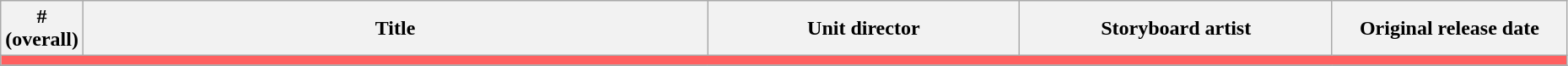<table class="wikitable" style="width:98%;">
<tr>
<th width= 5%>#<br>(overall)</th>
<th width=40%>Title</th>
<th width=20%>Unit director</th>
<th width=20%>Storyboard artist</th>
<th width=15%>Original release date</th>
</tr>
<tr>
<td colspan="5" style="background:#FF5F5F;"></td>
</tr>
<tr>
</tr>
</table>
